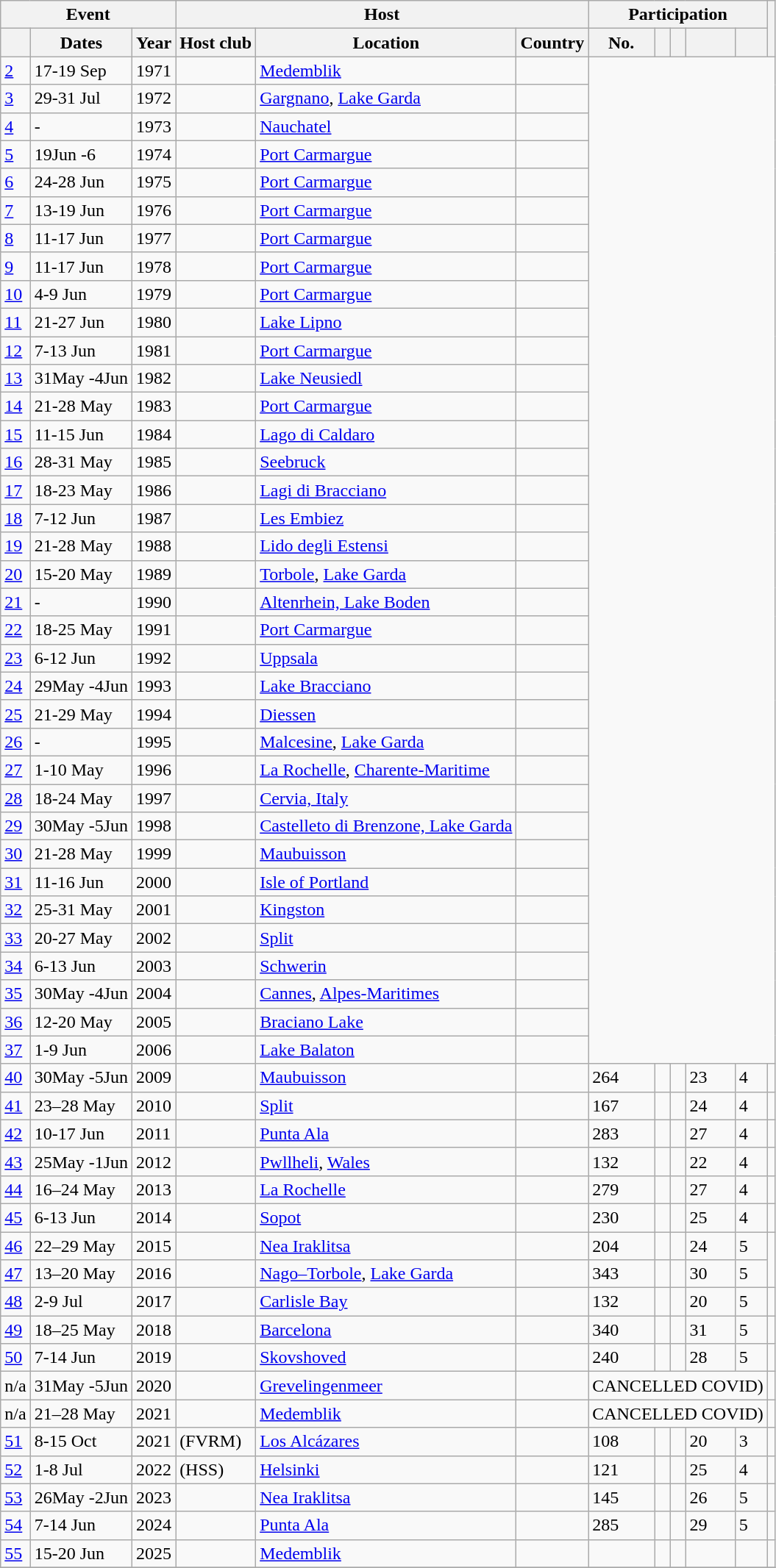<table class="wikitable sortable">
<tr>
<th colspan=3>Event</th>
<th colspan=3>Host</th>
<th colspan=5>Participation</th>
<th rowspan=2></th>
</tr>
<tr>
<th></th>
<th>Dates</th>
<th>Year</th>
<th>Host club</th>
<th>Location</th>
<th>Country</th>
<th>No.</th>
<th></th>
<th></th>
<th></th>
<th></th>
</tr>
<tr>
<td><a href='#'>2</a></td>
<td>17-19 Sep</td>
<td>1971</td>
<td></td>
<td><a href='#'>Medemblik</a></td>
<td></td>
</tr>
<tr>
<td><a href='#'>3</a></td>
<td>29-31 Jul</td>
<td>1972</td>
<td></td>
<td><a href='#'>Gargnano</a>, <a href='#'>Lake Garda</a></td>
<td></td>
</tr>
<tr>
<td><a href='#'>4</a></td>
<td>-</td>
<td>1973</td>
<td></td>
<td><a href='#'>Nauchatel</a></td>
<td></td>
</tr>
<tr>
<td><a href='#'>5</a></td>
<td>19Jun -6</td>
<td>1974</td>
<td></td>
<td><a href='#'>Port Carmargue</a></td>
<td></td>
</tr>
<tr>
<td><a href='#'>6</a></td>
<td>24-28 Jun</td>
<td>1975</td>
<td></td>
<td><a href='#'>Port Carmargue</a></td>
<td></td>
</tr>
<tr>
<td><a href='#'>7</a></td>
<td>13-19 Jun</td>
<td>1976</td>
<td></td>
<td><a href='#'>Port Carmargue</a></td>
<td></td>
</tr>
<tr>
<td><a href='#'>8</a></td>
<td>11-17 Jun</td>
<td>1977</td>
<td></td>
<td><a href='#'>Port Carmargue</a></td>
<td></td>
</tr>
<tr>
<td><a href='#'>9</a></td>
<td>11-17 Jun</td>
<td>1978</td>
<td></td>
<td><a href='#'>Port Carmargue</a></td>
<td></td>
</tr>
<tr>
<td><a href='#'>10</a></td>
<td>4-9 Jun</td>
<td>1979</td>
<td></td>
<td><a href='#'>Port Carmargue</a></td>
<td></td>
</tr>
<tr>
<td><a href='#'>11</a></td>
<td>21-27 Jun</td>
<td>1980</td>
<td></td>
<td><a href='#'>Lake Lipno</a></td>
<td></td>
</tr>
<tr>
<td><a href='#'>12</a></td>
<td>7-13 Jun</td>
<td>1981</td>
<td></td>
<td><a href='#'>Port Carmargue</a></td>
<td></td>
</tr>
<tr>
<td><a href='#'>13</a></td>
<td>31May -4Jun</td>
<td>1982</td>
<td></td>
<td><a href='#'>Lake Neusiedl</a></td>
<td></td>
</tr>
<tr>
<td><a href='#'>14</a></td>
<td>21-28 May</td>
<td>1983</td>
<td></td>
<td><a href='#'>Port Carmargue</a></td>
<td></td>
</tr>
<tr>
<td><a href='#'>15</a></td>
<td>11-15 Jun</td>
<td>1984</td>
<td></td>
<td><a href='#'>Lago di Caldaro</a></td>
<td></td>
</tr>
<tr>
<td><a href='#'>16</a></td>
<td>28-31 May</td>
<td>1985</td>
<td></td>
<td><a href='#'>Seebruck</a></td>
<td></td>
</tr>
<tr>
<td><a href='#'>17</a></td>
<td>18-23 May</td>
<td>1986</td>
<td></td>
<td><a href='#'>Lagi di Bracciano</a></td>
<td></td>
</tr>
<tr>
<td><a href='#'>18</a></td>
<td>7-12 Jun</td>
<td>1987</td>
<td></td>
<td><a href='#'>Les Embiez</a></td>
<td></td>
</tr>
<tr>
<td><a href='#'>19</a></td>
<td>21-28 May</td>
<td>1988</td>
<td></td>
<td><a href='#'>Lido degli Estensi</a></td>
<td></td>
</tr>
<tr>
<td><a href='#'>20</a></td>
<td>15-20 May</td>
<td>1989</td>
<td></td>
<td><a href='#'>Torbole</a>, <a href='#'>Lake Garda</a></td>
<td></td>
</tr>
<tr>
<td><a href='#'>21</a></td>
<td>-</td>
<td>1990</td>
<td></td>
<td><a href='#'>Altenrhein, Lake Boden</a></td>
<td></td>
</tr>
<tr>
<td><a href='#'>22</a></td>
<td>18-25 May</td>
<td>1991</td>
<td></td>
<td><a href='#'>Port Carmargue</a></td>
<td></td>
</tr>
<tr>
<td><a href='#'>23</a></td>
<td>6-12 Jun</td>
<td>1992</td>
<td></td>
<td><a href='#'>Uppsala</a></td>
<td></td>
</tr>
<tr>
<td><a href='#'>24</a></td>
<td>29May -4Jun</td>
<td>1993</td>
<td></td>
<td><a href='#'>Lake Bracciano</a></td>
<td></td>
</tr>
<tr>
<td><a href='#'>25</a></td>
<td>21-29 May</td>
<td>1994</td>
<td></td>
<td><a href='#'>Diessen</a></td>
<td></td>
</tr>
<tr>
<td><a href='#'>26</a></td>
<td>-</td>
<td>1995</td>
<td></td>
<td><a href='#'>Malcesine</a>, <a href='#'>Lake Garda</a></td>
<td></td>
</tr>
<tr>
<td><a href='#'>27</a></td>
<td>1-10 May</td>
<td>1996</td>
<td></td>
<td><a href='#'>La Rochelle</a>, <a href='#'>Charente-Maritime</a></td>
<td></td>
</tr>
<tr>
<td><a href='#'>28</a></td>
<td>18-24 May</td>
<td>1997</td>
<td></td>
<td><a href='#'>Cervia, Italy</a></td>
<td></td>
</tr>
<tr>
<td><a href='#'>29</a></td>
<td>30May -5Jun</td>
<td>1998</td>
<td></td>
<td><a href='#'>Castelleto di Brenzone, Lake Garda</a></td>
<td></td>
</tr>
<tr>
<td><a href='#'>30</a></td>
<td>21-28 May</td>
<td>1999</td>
<td></td>
<td><a href='#'>Maubuisson</a></td>
<td></td>
</tr>
<tr>
<td><a href='#'>31</a></td>
<td>11-16 Jun</td>
<td>2000</td>
<td></td>
<td><a href='#'>Isle of Portland</a></td>
<td></td>
</tr>
<tr>
<td><a href='#'>32</a></td>
<td>25-31 May</td>
<td>2001</td>
<td></td>
<td><a href='#'>Kingston</a></td>
<td></td>
</tr>
<tr>
<td><a href='#'>33</a></td>
<td>20-27 May</td>
<td>2002</td>
<td></td>
<td><a href='#'>Split</a></td>
<td></td>
</tr>
<tr>
<td><a href='#'>34</a></td>
<td>6-13 Jun</td>
<td>2003</td>
<td></td>
<td><a href='#'>Schwerin</a></td>
<td></td>
</tr>
<tr>
<td><a href='#'>35</a></td>
<td>30May -4Jun</td>
<td>2004</td>
<td></td>
<td><a href='#'>Cannes</a>, <a href='#'>Alpes-Maritimes</a></td>
<td></td>
</tr>
<tr>
<td><a href='#'>36</a></td>
<td>12-20 May</td>
<td>2005</td>
<td></td>
<td><a href='#'>Braciano Lake</a></td>
<td></td>
</tr>
<tr>
<td><a href='#'>37</a></td>
<td>1-9 Jun</td>
<td>2006</td>
<td></td>
<td><a href='#'>Lake Balaton</a></td>
<td></td>
</tr>
<tr>
<td><a href='#'>40</a></td>
<td>30May -5Jun</td>
<td>2009</td>
<td></td>
<td><a href='#'>Maubuisson</a></td>
<td></td>
<td>264</td>
<td></td>
<td></td>
<td>23</td>
<td>4</td>
<td>			</td>
</tr>
<tr>
<td><a href='#'>41</a></td>
<td>23–28 May</td>
<td>2010</td>
<td></td>
<td><a href='#'>Split</a></td>
<td></td>
<td>167</td>
<td></td>
<td></td>
<td>24</td>
<td>4</td>
<td>			</td>
</tr>
<tr>
<td><a href='#'>42</a></td>
<td>10-17 Jun</td>
<td>2011</td>
<td></td>
<td><a href='#'>Punta Ala</a></td>
<td></td>
<td>283</td>
<td></td>
<td></td>
<td>27</td>
<td>4</td>
<td></td>
</tr>
<tr>
<td><a href='#'>43</a></td>
<td>25May -1Jun</td>
<td>2012</td>
<td></td>
<td><a href='#'>Pwllheli</a>, <a href='#'>Wales</a></td>
<td></td>
<td>132</td>
<td></td>
<td></td>
<td>22</td>
<td>4</td>
<td></td>
</tr>
<tr>
<td><a href='#'>44</a></td>
<td>16–24 May</td>
<td>2013</td>
<td></td>
<td><a href='#'>La Rochelle</a></td>
<td></td>
<td>279</td>
<td></td>
<td></td>
<td>27</td>
<td>4</td>
<td></td>
</tr>
<tr>
<td><a href='#'>45</a></td>
<td>6-13 Jun</td>
<td>2014</td>
<td></td>
<td><a href='#'>Sopot</a></td>
<td></td>
<td>230</td>
<td></td>
<td></td>
<td>25</td>
<td>4</td>
<td></td>
</tr>
<tr>
<td><a href='#'>46</a></td>
<td>22–29 May</td>
<td>2015</td>
<td></td>
<td><a href='#'>Nea Iraklitsa</a></td>
<td></td>
<td>204</td>
<td></td>
<td></td>
<td>24</td>
<td>5</td>
</tr>
<tr>
<td><a href='#'>47</a></td>
<td>13–20 May</td>
<td>2016</td>
<td></td>
<td><a href='#'>Nago–Torbole</a>, <a href='#'>Lake Garda</a></td>
<td></td>
<td>343</td>
<td></td>
<td></td>
<td>30</td>
<td>5</td>
</tr>
<tr>
<td><a href='#'>48</a></td>
<td>2-9 Jul</td>
<td>2017</td>
<td></td>
<td><a href='#'>Carlisle Bay</a></td>
<td></td>
<td>132</td>
<td></td>
<td></td>
<td>20</td>
<td>5</td>
<td></td>
</tr>
<tr>
<td><a href='#'>49</a></td>
<td>18–25 May</td>
<td>2018</td>
<td></td>
<td><a href='#'>Barcelona</a></td>
<td></td>
<td>340</td>
<td></td>
<td></td>
<td>31</td>
<td>5</td>
<td></td>
</tr>
<tr>
<td><a href='#'>50</a></td>
<td>7-14 Jun</td>
<td>2019</td>
<td></td>
<td><a href='#'>Skovshoved</a></td>
<td></td>
<td>240</td>
<td></td>
<td></td>
<td>28</td>
<td>5</td>
<td>		</td>
</tr>
<tr>
<td>n/a</td>
<td>31May -5Jun</td>
<td>2020</td>
<td></td>
<td><a href='#'>Grevelingenmeer</a></td>
<td></td>
<td COLSPAN=5>CANCELLED COVID)</td>
<td>	</td>
</tr>
<tr>
<td>n/a</td>
<td>21–28 May</td>
<td>2021</td>
<td></td>
<td><a href='#'>Medemblik</a></td>
<td></td>
<td COLSPAN=5>CANCELLED COVID)</td>
<td></td>
</tr>
<tr>
<td><a href='#'>51</a></td>
<td>8-15 Oct</td>
<td>2021</td>
<td> (FVRM)</td>
<td><a href='#'>Los Alcázares</a></td>
<td></td>
<td>108</td>
<td></td>
<td></td>
<td>20</td>
<td>3</td>
<td></td>
</tr>
<tr>
<td><a href='#'>52</a></td>
<td>1-8 Jul</td>
<td>2022</td>
<td> (HSS)</td>
<td><a href='#'>Helsinki</a></td>
<td></td>
<td>121</td>
<td></td>
<td></td>
<td>25</td>
<td>4</td>
<td></td>
</tr>
<tr>
<td><a href='#'>53</a></td>
<td>26May -2Jun</td>
<td>2023</td>
<td></td>
<td><a href='#'>Nea Iraklitsa</a></td>
<td></td>
<td>145</td>
<td></td>
<td></td>
<td>26</td>
<td>5</td>
<td></td>
</tr>
<tr>
<td><a href='#'>54</a></td>
<td>7-14 Jun</td>
<td>2024</td>
<td></td>
<td><a href='#'>Punta Ala</a></td>
<td></td>
<td>285</td>
<td></td>
<td></td>
<td>29</td>
<td>5</td>
<td></td>
</tr>
<tr>
<td><a href='#'>55</a></td>
<td>15-20 Jun</td>
<td>2025</td>
<td></td>
<td><a href='#'>Medemblik</a></td>
<td></td>
<td></td>
<td></td>
<td></td>
<td></td>
<td></td>
<td></td>
</tr>
<tr>
</tr>
</table>
